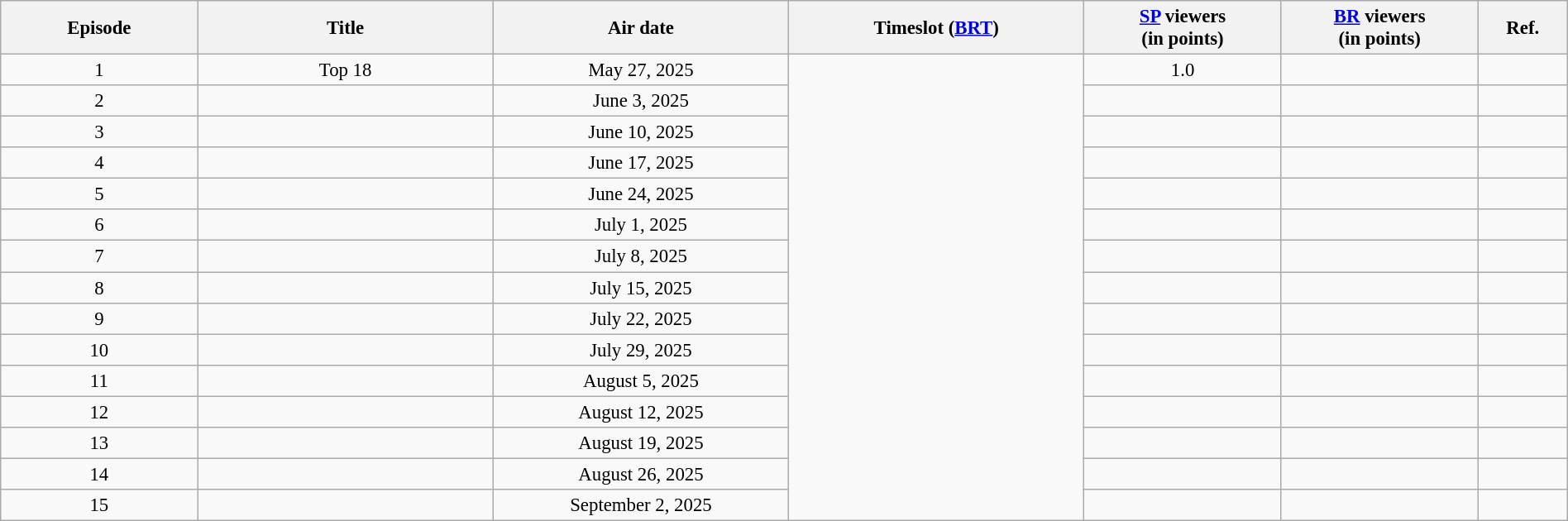<table class="wikitable sortable" style="text-align:center; font-size:95%; width: 100%">
<tr>
<th width="05.0%">Episode</th>
<th width="07.5%">Title</th>
<th width="07.5%">Air date</th>
<th width="07.5%">Timeslot (<a href='#'>BRT</a>)</th>
<th width="05.0%"><a href='#'>SP</a> viewers<br>(in points)</th>
<th width="05.0%"><a href='#'>BR</a> viewers<br>(in points)</th>
<th width="02.0%">Ref.</th>
</tr>
<tr>
<td>1</td>
<td>Top 18</td>
<td>May 27, 2025</td>
<td rowspan="15"></td>
<td>1.0</td>
<td></td>
<td></td>
</tr>
<tr>
<td>2</td>
<td></td>
<td>June 3, 2025</td>
<td></td>
<td></td>
<td></td>
</tr>
<tr>
<td>3</td>
<td></td>
<td>June 10, 2025</td>
<td></td>
<td></td>
<td></td>
</tr>
<tr>
<td>4</td>
<td></td>
<td>June 17, 2025</td>
<td></td>
<td></td>
<td></td>
</tr>
<tr>
<td>5</td>
<td></td>
<td>June 24, 2025</td>
<td></td>
<td></td>
<td></td>
</tr>
<tr>
<td>6</td>
<td></td>
<td>July 1, 2025</td>
<td></td>
<td></td>
<td></td>
</tr>
<tr>
<td>7</td>
<td></td>
<td>July 8, 2025</td>
<td></td>
<td></td>
<td></td>
</tr>
<tr>
<td>8</td>
<td></td>
<td>July 15, 2025</td>
<td></td>
<td></td>
<td></td>
</tr>
<tr>
<td>9</td>
<td></td>
<td>July 22, 2025</td>
<td></td>
<td></td>
<td></td>
</tr>
<tr>
<td>10</td>
<td></td>
<td>July 29, 2025</td>
<td></td>
<td></td>
<td></td>
</tr>
<tr>
<td>11</td>
<td></td>
<td>August 5, 2025</td>
<td></td>
<td></td>
<td></td>
</tr>
<tr>
<td>12</td>
<td></td>
<td>August 12, 2025</td>
<td></td>
<td></td>
<td></td>
</tr>
<tr>
<td>13</td>
<td></td>
<td>August 19, 2025</td>
<td></td>
<td></td>
<td></td>
</tr>
<tr>
<td>14</td>
<td></td>
<td>August 26, 2025</td>
<td></td>
<td></td>
<td></td>
</tr>
<tr>
<td>15</td>
<td></td>
<td>September 2, 2025</td>
<td></td>
<td></td>
<td></td>
</tr>
</table>
